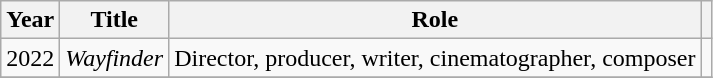<table class="wikitable sortable unsortable">
<tr>
<th>Year</th>
<th>Title</th>
<th>Role</th>
<th></th>
</tr>
<tr>
<td>2022</td>
<td><em>Wayfinder</em></td>
<td>Director, producer, writer, cinematographer, composer</td>
<td style="text-align:center;"></td>
</tr>
<tr>
</tr>
</table>
